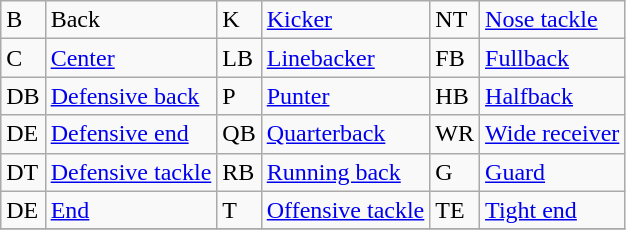<table class="wikitable">
<tr>
<td>B</td>
<td>Back</td>
<td>K</td>
<td><a href='#'>Kicker</a></td>
<td>NT</td>
<td><a href='#'>Nose tackle</a></td>
</tr>
<tr>
<td>C</td>
<td><a href='#'>Center</a></td>
<td>LB</td>
<td><a href='#'>Linebacker</a></td>
<td>FB</td>
<td><a href='#'>Fullback</a></td>
</tr>
<tr>
<td>DB</td>
<td><a href='#'>Defensive back</a></td>
<td>P</td>
<td><a href='#'>Punter</a></td>
<td>HB</td>
<td><a href='#'>Halfback</a></td>
</tr>
<tr>
<td>DE</td>
<td><a href='#'>Defensive end</a></td>
<td>QB</td>
<td><a href='#'>Quarterback</a></td>
<td>WR</td>
<td><a href='#'>Wide receiver</a></td>
</tr>
<tr>
<td>DT</td>
<td><a href='#'>Defensive tackle</a></td>
<td>RB</td>
<td><a href='#'>Running back</a></td>
<td>G</td>
<td><a href='#'>Guard</a></td>
</tr>
<tr>
<td>DE</td>
<td><a href='#'>End</a></td>
<td>T</td>
<td><a href='#'>Offensive tackle</a></td>
<td>TE</td>
<td><a href='#'>Tight end</a></td>
</tr>
<tr>
</tr>
</table>
